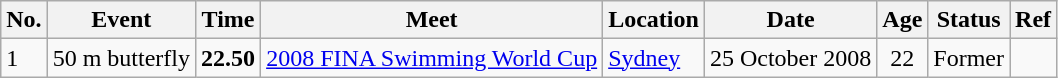<table class="wikitable">
<tr>
<th>No.</th>
<th>Event</th>
<th>Time</th>
<th>Meet</th>
<th>Location</th>
<th>Date</th>
<th>Age</th>
<th>Status</th>
<th>Ref</th>
</tr>
<tr>
<td>1</td>
<td>50 m butterfly</td>
<td style="text-align:center;"><strong>22.50</strong></td>
<td><a href='#'>2008 FINA Swimming World Cup</a></td>
<td><a href='#'>Sydney</a></td>
<td>25 October 2008</td>
<td style="text-align:center;">22</td>
<td style="text-align:center;">Former</td>
<td style="text-align:center;"></td>
</tr>
</table>
